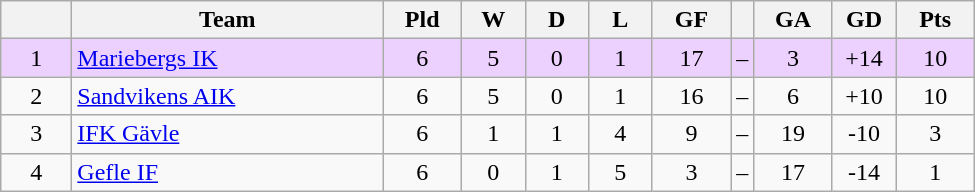<table class="wikitable" style="text-align: center;">
<tr>
<th style="width: 40px;"></th>
<th style="width: 200px;">Team</th>
<th style="width: 45px;">Pld</th>
<th style="width: 35px;">W</th>
<th style="width: 35px;">D</th>
<th style="width: 35px;">L</th>
<th style="width: 45px;">GF</th>
<th></th>
<th style="width: 45px;">GA</th>
<th style="width: 35px;">GD</th>
<th style="width: 45px;">Pts</th>
</tr>
<tr style="background: #ecd1ff">
<td>1</td>
<td style="text-align: left;"><a href='#'>Mariebergs IK</a></td>
<td>6</td>
<td>5</td>
<td>0</td>
<td>1</td>
<td>17</td>
<td>–</td>
<td>3</td>
<td>+14</td>
<td>10</td>
</tr>
<tr>
<td>2</td>
<td style="text-align: left;"><a href='#'>Sandvikens AIK</a></td>
<td>6</td>
<td>5</td>
<td>0</td>
<td>1</td>
<td>16</td>
<td>–</td>
<td>6</td>
<td>+10</td>
<td>10</td>
</tr>
<tr>
<td>3</td>
<td style="text-align: left;"><a href='#'>IFK Gävle</a></td>
<td>6</td>
<td>1</td>
<td>1</td>
<td>4</td>
<td>9</td>
<td>–</td>
<td>19</td>
<td>-10</td>
<td>3</td>
</tr>
<tr>
<td>4</td>
<td style="text-align: left;"><a href='#'>Gefle IF</a></td>
<td>6</td>
<td>0</td>
<td>1</td>
<td>5</td>
<td>3</td>
<td>–</td>
<td>17</td>
<td>-14</td>
<td>1</td>
</tr>
</table>
